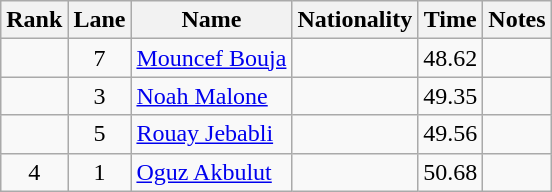<table class="wikitable sortable" style="text-align:center">
<tr>
<th>Rank</th>
<th>Lane</th>
<th>Name</th>
<th>Nationality</th>
<th>Time</th>
<th>Notes</th>
</tr>
<tr>
<td></td>
<td>7</td>
<td align=left><a href='#'>Mouncef Bouja</a></td>
<td align=left></td>
<td>48.62</td>
<td></td>
</tr>
<tr>
<td></td>
<td>3</td>
<td align=left><a href='#'>Noah Malone</a></td>
<td align=left></td>
<td>49.35</td>
<td></td>
</tr>
<tr>
<td></td>
<td>5</td>
<td align=left><a href='#'>Rouay Jebabli</a></td>
<td align=left></td>
<td>49.56</td>
<td></td>
</tr>
<tr>
<td>4</td>
<td>1</td>
<td align=left><a href='#'>Oguz Akbulut</a></td>
<td align=left></td>
<td>50.68</td>
<td></td>
</tr>
</table>
